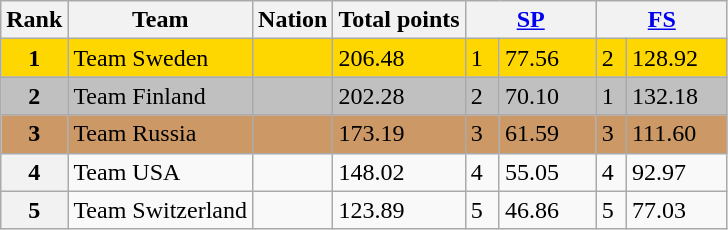<table class="wikitable">
<tr>
<th>Rank</th>
<th>Team</th>
<th>Nation</th>
<th>Total points</th>
<th colspan="2" width="80px"><a href='#'>SP</a></th>
<th colspan="2" width="80px"><a href='#'>FS</a></th>
</tr>
<tr bgcolor="gold">
<td align="center"><strong>1</strong></td>
<td>Team Sweden</td>
<td></td>
<td>206.48</td>
<td>1</td>
<td>77.56</td>
<td>2</td>
<td>128.92</td>
</tr>
<tr bgcolor="silver">
<td align="center"><strong>2</strong></td>
<td>Team Finland</td>
<td></td>
<td>202.28</td>
<td>2</td>
<td>70.10</td>
<td>1</td>
<td>132.18</td>
</tr>
<tr bgcolor="cc9966">
<td align="center"><strong>3</strong></td>
<td>Team Russia</td>
<td></td>
<td>173.19</td>
<td>3</td>
<td>61.59</td>
<td>3</td>
<td>111.60</td>
</tr>
<tr>
<th>4</th>
<td>Team USA</td>
<td></td>
<td>148.02</td>
<td>4</td>
<td>55.05</td>
<td>4</td>
<td>92.97</td>
</tr>
<tr>
<th>5</th>
<td>Team Switzerland</td>
<td></td>
<td>123.89</td>
<td>5</td>
<td>46.86</td>
<td>5</td>
<td>77.03</td>
</tr>
</table>
